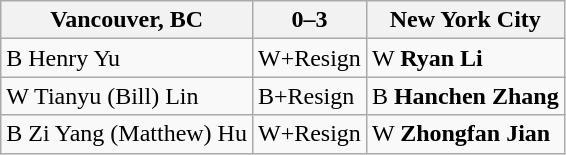<table class="wikitable">
<tr>
<th>Vancouver, BC</th>
<th>0–3</th>
<th>New York City</th>
</tr>
<tr>
<td>B Henry Yu</td>
<td>W+Resign</td>
<td>W <strong>Ryan Li</strong></td>
</tr>
<tr>
<td>W Tianyu (Bill) Lin</td>
<td>B+Resign</td>
<td>B <strong>Hanchen Zhang</strong></td>
</tr>
<tr>
<td>B Zi Yang (Matthew) Hu</td>
<td>W+Resign</td>
<td>W <strong>Zhongfan Jian</strong></td>
</tr>
</table>
